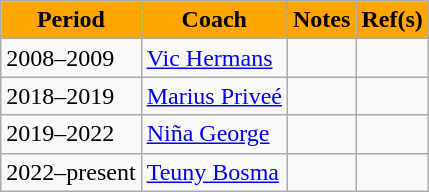<table class="wikitable">
<tr>
<th style="background: orange;">Period</th>
<th style="background: orange;">Coach</th>
<th style="background: orange;">Notes</th>
<th style="background: orange;">Ref(s)</th>
</tr>
<tr>
<td>2008–2009</td>
<td> <a href='#'>Vic Hermans</a></td>
<td></td>
<td></td>
</tr>
<tr>
<td>2018–2019</td>
<td> <a href='#'>Marius Priveé</a></td>
<td></td>
<td></td>
</tr>
<tr>
<td>2019–2022</td>
<td> <a href='#'>Niña George</a></td>
<td></td>
<td></td>
</tr>
<tr>
<td>2022–present</td>
<td> <a href='#'>Teuny Bosma</a></td>
<td></td>
<td></td>
</tr>
</table>
